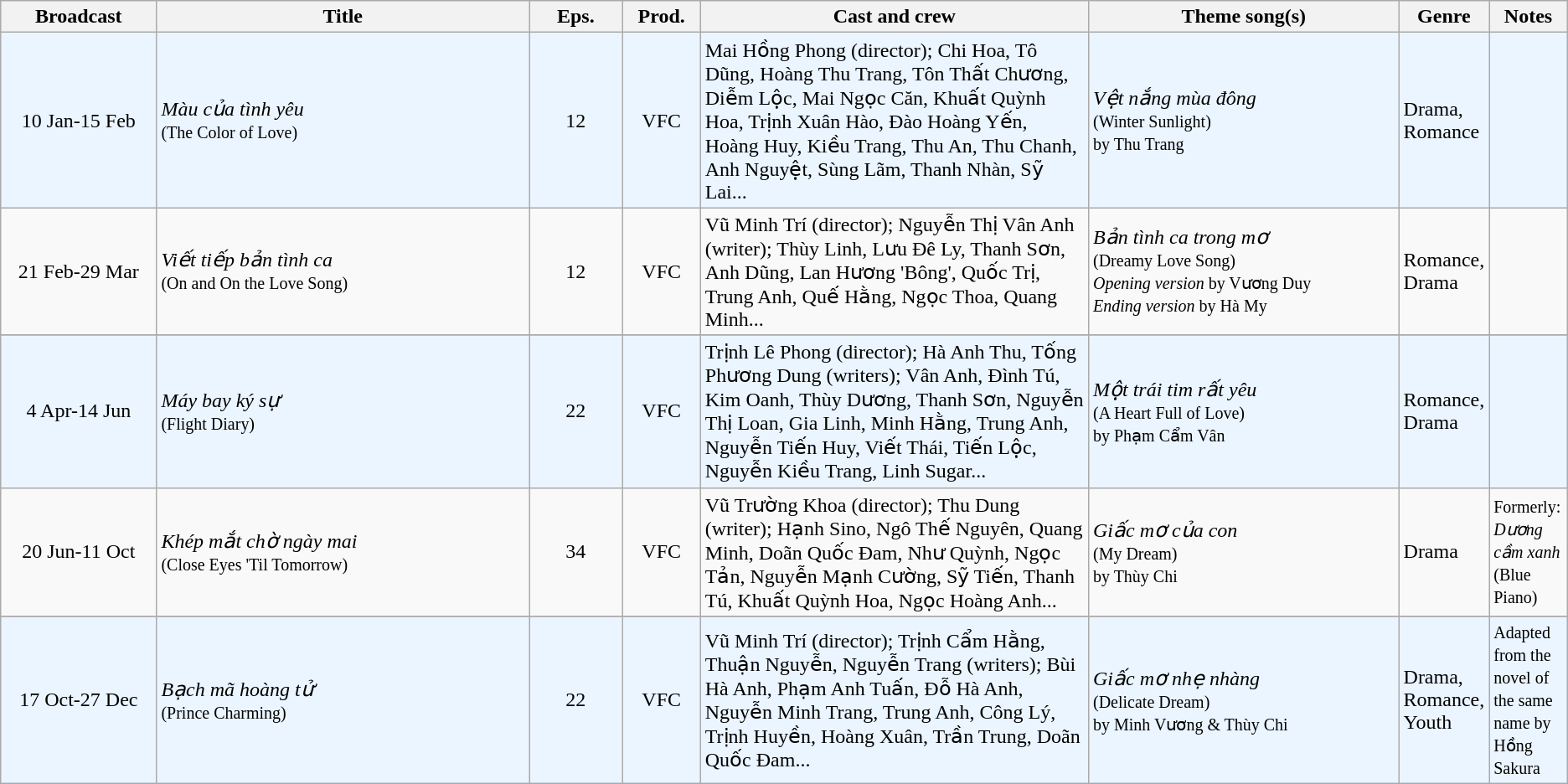<table class="wikitable sortable">
<tr>
<th style="width:10%;">Broadcast</th>
<th style="width:24%;">Title</th>
<th style="width:6%;">Eps.</th>
<th style="width:5%;">Prod.</th>
<th style="width:25%;">Cast and crew</th>
<th style="width:20%;">Theme song(s)</th>
<th style="width:5%;">Genre</th>
<th style="width:5%;">Notes</th>
</tr>
<tr ---- bgcolor="#ebf5ff">
<td style="text-align:center;">10 Jan-15 Feb<br></td>
<td><em>Màu của tình yêu</em> <br><small>(The Color of Love)</small></td>
<td style="text-align:center;">12</td>
<td style="text-align:center;">VFC</td>
<td>Mai Hồng Phong (director); Chi Hoa, Tô Dũng, Hoàng Thu Trang, Tôn Thất Chương, Diễm Lộc, Mai Ngọc Căn, Khuất Quỳnh Hoa, Trịnh Xuân Hào, Đào Hoàng Yến, Hoàng Huy, Kiều Trang, Thu An, Thu Chanh, Anh Nguyệt, Sùng Lãm, Thanh Nhàn, Sỹ Lai...</td>
<td><em>Vệt nắng mùa đông</em> <br><small>(Winter Sunlight)</small><br><small>by Thu Trang</small><br></td>
<td>Drama, Romance</td>
<td></td>
</tr>
<tr>
<td style="text-align:center;">21 Feb-29 Mar <br></td>
<td><em>Viết tiếp bản tình ca</em> <br><small>(On and On the Love Song)</small></td>
<td style="text-align:center;">12</td>
<td style="text-align:center;">VFC</td>
<td>Vũ Minh Trí (director); Nguyễn Thị Vân Anh (writer); Thùy Linh, Lưu Đê Ly, Thanh Sơn, Anh Dũng, Lan Hương 'Bông', Quốc Trị, Trung Anh, Quế Hằng, Ngọc Thoa, Quang Minh...</td>
<td><em>Bản tình ca trong mơ</em> <br><small>(Dreamy Love Song)</small><br><small><em>Opening version</em> by Vương Duy<br><em>Ending version</em> by Hà My</small></td>
<td>Romance, Drama</td>
<td></td>
</tr>
<tr>
</tr>
<tr ---- bgcolor="#ebf5ff">
<td style="text-align:center;">4 Apr-14 Jun <br></td>
<td><em>Máy bay ký sự</em> <br><small>(Flight Diary)</small></td>
<td style="text-align:center;">22</td>
<td style="text-align:center;">VFC</td>
<td>Trịnh Lê Phong (director); Hà Anh Thu, Tống Phương Dung (writers); Vân Anh, Đình Tú, Kim Oanh, Thùy Dương, Thanh Sơn, Nguyễn Thị Loan, Gia Linh, Minh Hằng, Trung Anh, Nguyễn Tiến Huy, Viết Thái, Tiến Lộc, Nguyễn Kiều Trang, Linh Sugar...</td>
<td><em>Một trái tim rất yêu</em> <br><small>(A Heart Full of Love)</small><br><small>by Phạm Cẩm Vân</small></td>
<td>Romance, Drama</td>
<td></td>
</tr>
<tr>
<td style="text-align:center;">20 Jun-11 Oct <br></td>
<td><em>Khép mắt chờ ngày mai</em> <br><small>(Close Eyes 'Til Tomorrow)</small></td>
<td style="text-align:center;">34</td>
<td style="text-align:center;">VFC</td>
<td>Vũ Trường Khoa (director); Thu Dung (writer); Hạnh Sino, Ngô Thế Nguyên, Quang Minh, Doãn Quốc Đam, Như Quỳnh, Ngọc Tản, Nguyễn Mạnh Cường, Sỹ Tiến, Thanh Tú, Khuất Quỳnh Hoa, Ngọc Hoàng Anh...</td>
<td><em>Giấc mơ của con</em> <br><small>(My Dream)</small><br><small>by Thùy Chi</small><br></td>
<td>Drama</td>
<td><small>Formerly: <em>Dương cầm xanh</em> (Blue Piano)</small></td>
</tr>
<tr>
</tr>
<tr ---- bgcolor="#ebf5ff">
<td style="text-align:center;">17 Oct-27 Dec <br></td>
<td><em>Bạch mã hoàng tử</em> <br><small>(Prince Charming)</small></td>
<td style="text-align:center;">22</td>
<td style="text-align:center;">VFC</td>
<td>Vũ Minh Trí (director); Trịnh Cẩm Hằng, Thuận Nguyễn, Nguyễn Trang (writers); Bùi Hà Anh, Phạm Anh Tuấn, Đỗ Hà Anh, Nguyễn Minh Trang, Trung Anh, Công Lý, Trịnh Huyền, Hoàng Xuân, Trần Trung, Doãn Quốc Đam...</td>
<td><em>Giấc mơ nhẹ nhàng</em> <br><small>(Delicate Dream)</small><br><small>by Minh Vương & Thùy Chi</small></td>
<td>Drama, Romance, Youth</td>
<td><small>Adapted from the novel of the same name by Hồng Sakura</small></td>
</tr>
</table>
